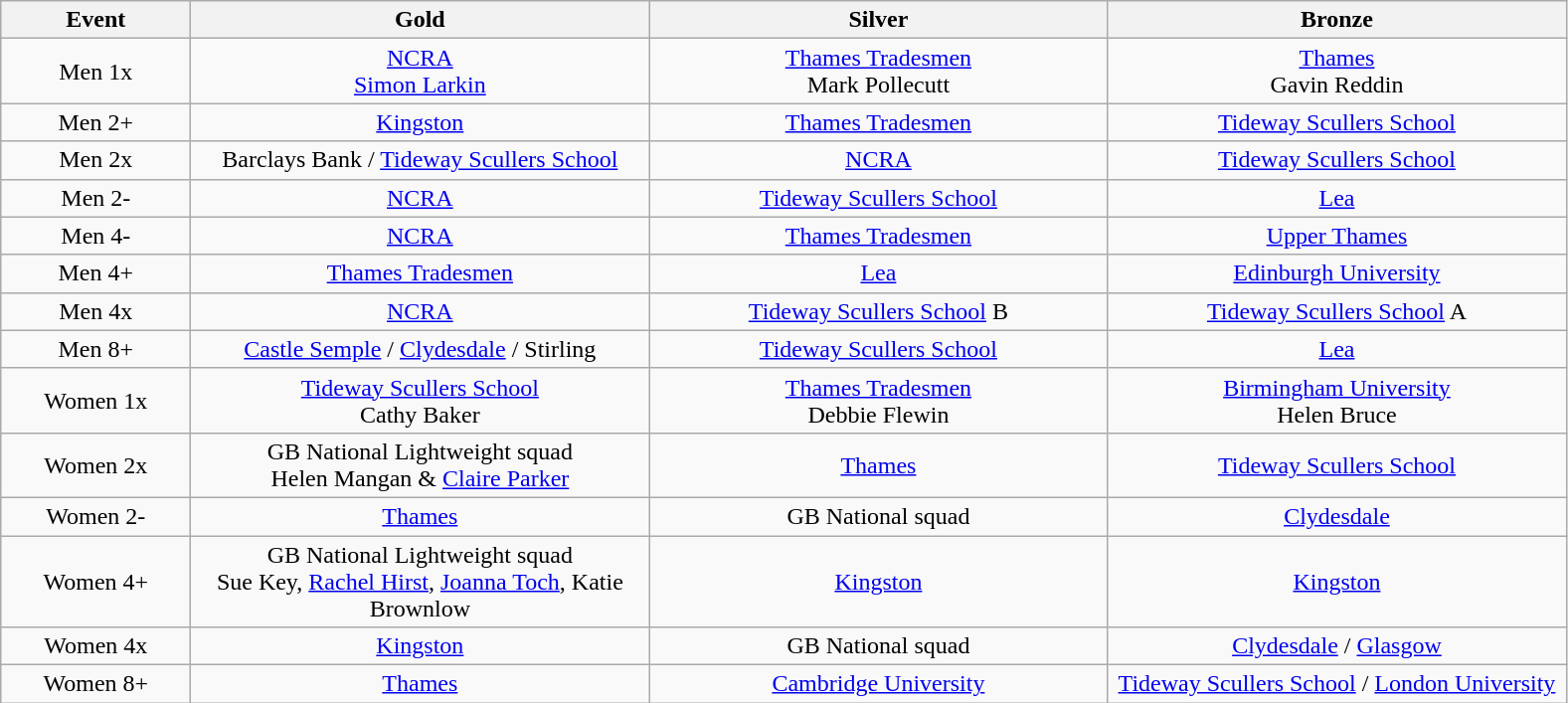<table class="wikitable" style="text-align:center">
<tr>
<th width=120>Event</th>
<th width=300>Gold</th>
<th width=300>Silver</th>
<th width=300>Bronze</th>
</tr>
<tr>
<td>Men 1x</td>
<td><a href='#'>NCRA</a><br><a href='#'>Simon Larkin</a></td>
<td><a href='#'>Thames Tradesmen</a><br>Mark Pollecutt</td>
<td><a href='#'>Thames</a><br>Gavin Reddin</td>
</tr>
<tr>
<td>Men 2+</td>
<td><a href='#'>Kingston</a></td>
<td><a href='#'>Thames Tradesmen</a></td>
<td><a href='#'>Tideway Scullers School</a></td>
</tr>
<tr>
<td>Men 2x</td>
<td>Barclays Bank / <a href='#'>Tideway Scullers School</a></td>
<td><a href='#'>NCRA</a></td>
<td><a href='#'>Tideway Scullers School</a></td>
</tr>
<tr>
<td>Men 2-</td>
<td><a href='#'>NCRA</a></td>
<td><a href='#'>Tideway Scullers School</a></td>
<td><a href='#'>Lea</a></td>
</tr>
<tr>
<td>Men 4-</td>
<td><a href='#'>NCRA</a></td>
<td><a href='#'>Thames Tradesmen</a></td>
<td><a href='#'>Upper Thames</a></td>
</tr>
<tr>
<td>Men 4+</td>
<td><a href='#'>Thames Tradesmen</a></td>
<td><a href='#'>Lea</a></td>
<td><a href='#'>Edinburgh University</a></td>
</tr>
<tr>
<td>Men 4x</td>
<td><a href='#'>NCRA</a></td>
<td><a href='#'>Tideway Scullers School</a> B</td>
<td><a href='#'>Tideway Scullers School</a> A</td>
</tr>
<tr>
<td>Men 8+</td>
<td><a href='#'>Castle Semple</a> / <a href='#'>Clydesdale</a> / Stirling</td>
<td><a href='#'>Tideway Scullers School</a></td>
<td><a href='#'>Lea</a></td>
</tr>
<tr>
<td>Women 1x</td>
<td><a href='#'>Tideway Scullers School</a><br>Cathy Baker</td>
<td><a href='#'>Thames Tradesmen</a><br>Debbie Flewin</td>
<td><a href='#'>Birmingham University</a><br>Helen Bruce</td>
</tr>
<tr>
<td>Women 2x</td>
<td>GB National Lightweight squad<br>Helen Mangan & <a href='#'>Claire Parker</a></td>
<td><a href='#'>Thames</a></td>
<td><a href='#'>Tideway Scullers School</a></td>
</tr>
<tr>
<td>Women 2-</td>
<td><a href='#'>Thames</a></td>
<td>GB National squad</td>
<td><a href='#'>Clydesdale</a></td>
</tr>
<tr>
<td>Women 4+</td>
<td>GB National Lightweight squad<br>Sue Key, <a href='#'>Rachel Hirst</a>, <a href='#'>Joanna Toch</a>, Katie Brownlow</td>
<td><a href='#'>Kingston</a></td>
<td><a href='#'>Kingston</a></td>
</tr>
<tr>
<td>Women 4x</td>
<td><a href='#'>Kingston</a></td>
<td>GB National squad</td>
<td><a href='#'>Clydesdale</a> / <a href='#'>Glasgow</a></td>
</tr>
<tr>
<td>Women 8+</td>
<td><a href='#'>Thames</a></td>
<td><a href='#'>Cambridge University</a></td>
<td><a href='#'>Tideway Scullers School</a> / <a href='#'>London University</a></td>
</tr>
</table>
